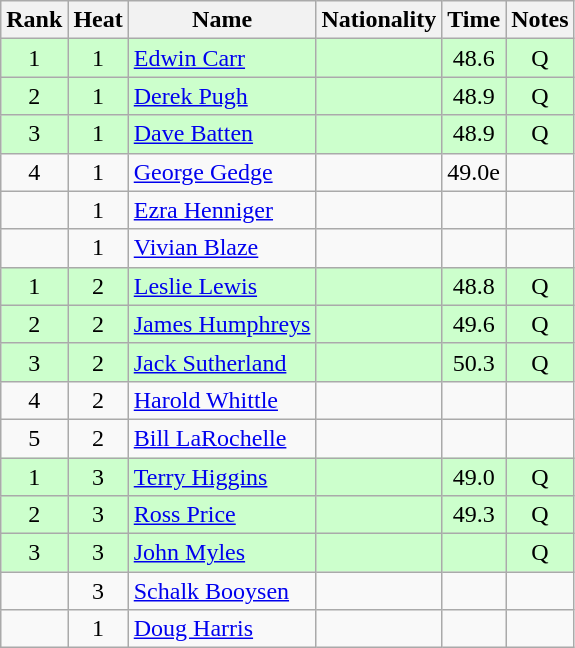<table class="wikitable sortable" style="text-align:center">
<tr>
<th>Rank</th>
<th>Heat</th>
<th>Name</th>
<th>Nationality</th>
<th>Time</th>
<th>Notes</th>
</tr>
<tr bgcolor=ccffcc>
<td>1</td>
<td>1</td>
<td align=left><a href='#'>Edwin Carr</a></td>
<td align=left></td>
<td>48.6</td>
<td>Q</td>
</tr>
<tr bgcolor=ccffcc>
<td>2</td>
<td>1</td>
<td align=left><a href='#'>Derek Pugh</a></td>
<td align=left></td>
<td>48.9</td>
<td>Q</td>
</tr>
<tr bgcolor=ccffcc>
<td>3</td>
<td>1</td>
<td align=left><a href='#'>Dave Batten</a></td>
<td align=left></td>
<td>48.9</td>
<td>Q</td>
</tr>
<tr>
<td>4</td>
<td>1</td>
<td align=left><a href='#'>George Gedge</a></td>
<td align=left></td>
<td>49.0e</td>
<td></td>
</tr>
<tr>
<td></td>
<td>1</td>
<td align=left><a href='#'>Ezra Henniger</a></td>
<td align=left></td>
<td></td>
<td></td>
</tr>
<tr>
<td></td>
<td>1</td>
<td align=left><a href='#'>Vivian Blaze</a></td>
<td align=left></td>
<td></td>
<td></td>
</tr>
<tr bgcolor=ccffcc>
<td>1</td>
<td>2</td>
<td align=left><a href='#'>Leslie Lewis</a></td>
<td align=left></td>
<td>48.8</td>
<td>Q</td>
</tr>
<tr bgcolor=ccffcc>
<td>2</td>
<td>2</td>
<td align=left><a href='#'>James Humphreys</a></td>
<td align=left></td>
<td>49.6</td>
<td>Q</td>
</tr>
<tr bgcolor=ccffcc>
<td>3</td>
<td>2</td>
<td align=left><a href='#'>Jack Sutherland</a></td>
<td align=left></td>
<td>50.3</td>
<td>Q</td>
</tr>
<tr>
<td>4</td>
<td>2</td>
<td align=left><a href='#'>Harold Whittle</a></td>
<td align=left></td>
<td></td>
<td></td>
</tr>
<tr>
<td>5</td>
<td>2</td>
<td align=left><a href='#'>Bill LaRochelle</a></td>
<td align=left></td>
<td></td>
<td></td>
</tr>
<tr bgcolor=ccffcc>
<td>1</td>
<td>3</td>
<td align=left><a href='#'>Terry Higgins</a></td>
<td align=left></td>
<td>49.0</td>
<td>Q</td>
</tr>
<tr bgcolor=ccffcc>
<td>2</td>
<td>3</td>
<td align=left><a href='#'>Ross Price</a></td>
<td align=left></td>
<td>49.3</td>
<td>Q</td>
</tr>
<tr bgcolor=ccffcc>
<td>3</td>
<td>3</td>
<td align=left><a href='#'>John Myles</a></td>
<td align=left></td>
<td></td>
<td>Q</td>
</tr>
<tr>
<td></td>
<td>3</td>
<td align=left><a href='#'>Schalk Booysen</a></td>
<td align=left></td>
<td></td>
<td></td>
</tr>
<tr>
<td></td>
<td>1</td>
<td align=left><a href='#'>Doug Harris</a></td>
<td align=left></td>
<td></td>
<td></td>
</tr>
</table>
